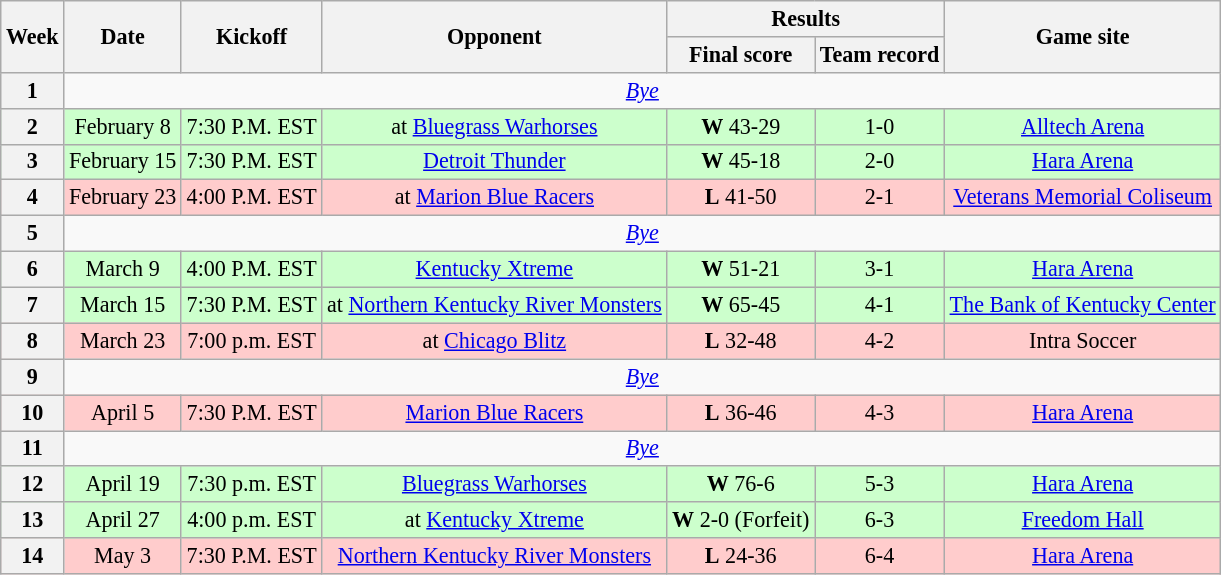<table class="wikitable" style="font-size: 92%;" "align=center">
<tr>
<th rowspan="2">Week</th>
<th rowspan="2">Date</th>
<th rowspan="2">Kickoff</th>
<th rowspan="2">Opponent</th>
<th colspan="2">Results</th>
<th rowspan="2">Game site</th>
</tr>
<tr>
<th>Final score</th>
<th>Team record</th>
</tr>
<tr style=>
<th>1</th>
<td colspan="8" style="text-align:center;"><em><a href='#'>Bye</a></em></td>
</tr>
<tr style="background:#cfc">
<th>2</th>
<td style="text-align:center;">February 8</td>
<td style="text-align:center;">7:30 P.M. EST</td>
<td style="text-align:center;">at <a href='#'>Bluegrass Warhorses</a></td>
<td style="text-align:center;"><strong>W</strong> 43-29</td>
<td style="text-align:center;">1-0</td>
<td style="text-align:center;"><a href='#'>Alltech Arena</a></td>
</tr>
<tr style="background:#cfc">
<th>3</th>
<td style="text-align:center;">February 15</td>
<td style="text-align:center;">7:30 P.M. EST</td>
<td style="text-align:center;"><a href='#'>Detroit Thunder</a></td>
<td style="text-align:center;"><strong>W</strong> 45-18</td>
<td style="text-align:center;">2-0</td>
<td style="text-align:center;"><a href='#'>Hara Arena</a></td>
</tr>
<tr style="background:#fcc">
<th>4</th>
<td style="text-align:center;">February 23</td>
<td style="text-align:center;">4:00 P.M. EST</td>
<td style="text-align:center;">at <a href='#'>Marion Blue Racers</a></td>
<td style="text-align:center;"><strong>L</strong> 41-50</td>
<td style="text-align:center;">2-1</td>
<td style="text-align:center;"><a href='#'>Veterans Memorial Coliseum</a></td>
</tr>
<tr style=>
<th>5</th>
<td colspan="8" style="text-align:center;"><em><a href='#'>Bye</a></em></td>
</tr>
<tr style="background:#cfc">
<th>6</th>
<td style="text-align:center;">March 9</td>
<td style="text-align:center;">4:00 P.M. EST</td>
<td style="text-align:center;"><a href='#'>Kentucky Xtreme</a></td>
<td style="text-align:center;"><strong>W</strong> 51-21</td>
<td style="text-align:center;">3-1</td>
<td style="text-align:center;"><a href='#'>Hara Arena</a></td>
</tr>
<tr style="background:#cfc">
<th>7</th>
<td style="text-align:center;">March 15</td>
<td style="text-align:center;">7:30 P.M. EST</td>
<td style="text-align:center;">at <a href='#'>Northern Kentucky River Monsters</a></td>
<td style="text-align:center;"><strong>W</strong> 65-45</td>
<td style="text-align:center;">4-1</td>
<td style="text-align:center;"><a href='#'>The Bank of Kentucky Center</a></td>
</tr>
<tr style="background:#fcc">
<th>8</th>
<td style="text-align:center;">March 23</td>
<td style="text-align:center;">7:00 p.m. EST</td>
<td style="text-align:center;">at <a href='#'>Chicago Blitz</a></td>
<td style="text-align:center;"><strong>L</strong> 32-48</td>
<td style="text-align:center;">4-2</td>
<td style="text-align:center;">Intra Soccer</td>
</tr>
<tr style=>
<th>9</th>
<td colspan="8" style="text-align:center;"><em><a href='#'>Bye</a></em></td>
</tr>
<tr style="background:#fcc">
<th>10</th>
<td style="text-align:center;">April 5</td>
<td style="text-align:center;">7:30 P.M. EST</td>
<td style="text-align:center;"><a href='#'>Marion Blue Racers</a></td>
<td style="text-align:center;"><strong>L</strong> 36-46</td>
<td style="text-align:center;">4-3</td>
<td style="text-align:center;"><a href='#'>Hara Arena</a></td>
</tr>
<tr style=>
<th>11</th>
<td colspan="8" style="text-align:center;"><em><a href='#'>Bye</a></em></td>
</tr>
<tr style="background:#cfc">
<th>12</th>
<td style="text-align:center;">April 19</td>
<td style="text-align:center;">7:30 p.m. EST</td>
<td style="text-align:center;"><a href='#'>Bluegrass Warhorses</a></td>
<td style="text-align:center;"><strong>W</strong> 76-6</td>
<td style="text-align:center;">5-3</td>
<td style="text-align:center;"><a href='#'>Hara Arena</a></td>
</tr>
<tr style="background:#cfc">
<th>13</th>
<td style="text-align:center;">April 27</td>
<td style="text-align:center;">4:00 p.m. EST</td>
<td style="text-align:center;">at <a href='#'>Kentucky Xtreme</a></td>
<td style="text-align:center;"><strong>W</strong> 2-0 (Forfeit)</td>
<td style="text-align:center;">6-3</td>
<td style="text-align:center;"><a href='#'>Freedom Hall</a></td>
</tr>
<tr style="background:#fcc">
<th>14</th>
<td style="text-align:center;">May 3</td>
<td style="text-align:center;">7:30 P.M. EST</td>
<td style="text-align:center;"><a href='#'>Northern Kentucky River Monsters</a></td>
<td style="text-align:center;"><strong>L</strong> 24-36</td>
<td style="text-align:center;">6-4</td>
<td style="text-align:center;"><a href='#'>Hara Arena</a></td>
</tr>
</table>
